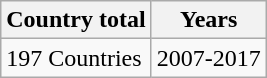<table class="wikitable">
<tr>
<th>Country total</th>
<th>Years</th>
</tr>
<tr>
<td>197 Countries</td>
<td>2007-2017</td>
</tr>
</table>
